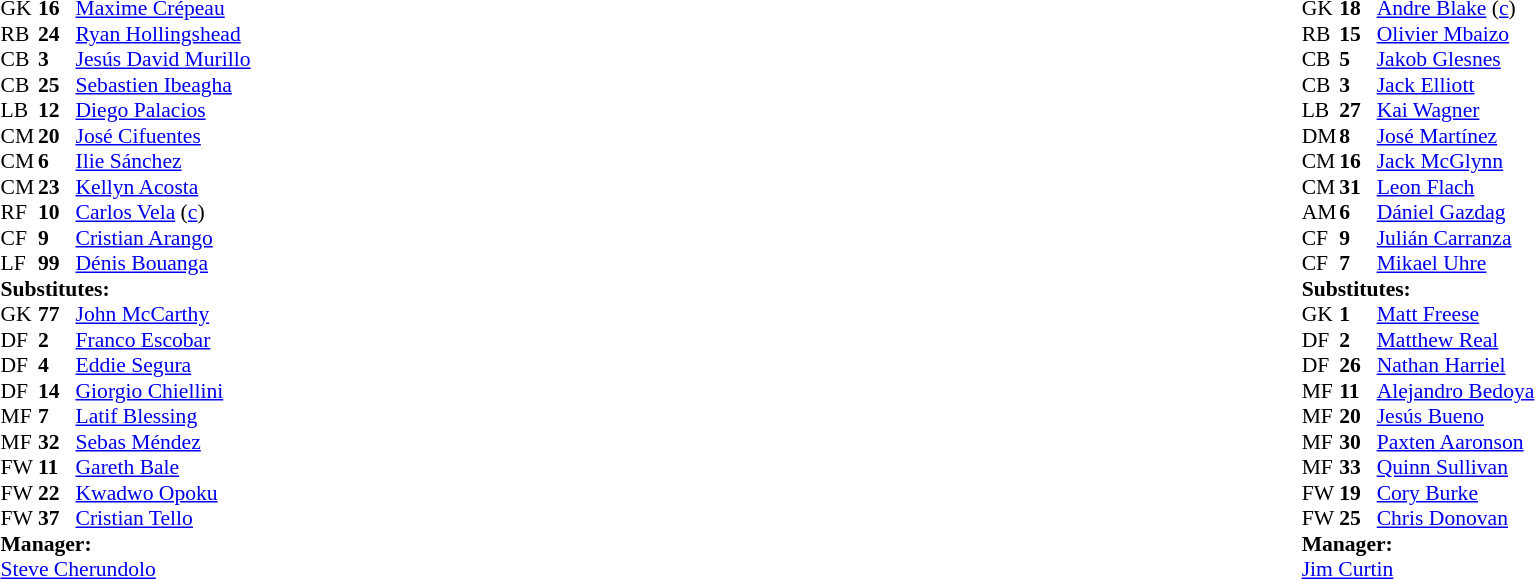<table width="100%">
<tr>
<td valign="top" width="40%"><br><table style="font-size:90%" cellspacing="0" cellpadding="0">
<tr>
<th width=25></th>
<th width=25></th>
</tr>
<tr>
<td>GK</td>
<td><strong>16</strong></td>
<td> <a href='#'>Maxime Crépeau</a></td>
<td></td>
</tr>
<tr>
<td>RB</td>
<td><strong>24</strong></td>
<td> <a href='#'>Ryan Hollingshead</a></td>
</tr>
<tr>
<td>CB</td>
<td><strong>3</strong></td>
<td> <a href='#'>Jesús David Murillo</a></td>
</tr>
<tr>
<td>CB</td>
<td><strong>25</strong></td>
<td> <a href='#'>Sebastien Ibeagha</a></td>
<td></td>
</tr>
<tr>
<td>LB</td>
<td><strong>12</strong></td>
<td> <a href='#'>Diego Palacios</a></td>
</tr>
<tr>
<td>CM</td>
<td><strong>20</strong></td>
<td> <a href='#'>José Cifuentes</a></td>
<td></td>
</tr>
<tr>
<td>CM</td>
<td><strong>6</strong></td>
<td> <a href='#'>Ilie Sánchez</a></td>
</tr>
<tr>
<td>CM</td>
<td><strong>23</strong></td>
<td> <a href='#'>Kellyn Acosta</a></td>
<td></td>
<td></td>
</tr>
<tr>
<td>RF</td>
<td><strong>10</strong></td>
<td> <a href='#'>Carlos Vela</a> (<a href='#'>c</a>)</td>
<td></td>
<td></td>
</tr>
<tr>
<td>CF</td>
<td><strong>9</strong></td>
<td> <a href='#'>Cristian Arango</a></td>
<td></td>
<td></td>
</tr>
<tr>
<td>LF</td>
<td><strong>99</strong></td>
<td> <a href='#'>Dénis Bouanga</a></td>
</tr>
<tr>
<td colspan=3><strong>Substitutes:</strong></td>
</tr>
<tr>
<td>GK</td>
<td><strong>77</strong></td>
<td> <a href='#'>John McCarthy</a></td>
<td></td>
<td></td>
</tr>
<tr>
<td>DF</td>
<td><strong>2</strong></td>
<td> <a href='#'>Franco Escobar</a></td>
</tr>
<tr>
<td>DF</td>
<td><strong>4</strong></td>
<td> <a href='#'>Eddie Segura</a></td>
</tr>
<tr>
<td>DF</td>
<td><strong>14</strong></td>
<td> <a href='#'>Giorgio Chiellini</a></td>
</tr>
<tr>
<td>MF</td>
<td><strong>7</strong></td>
<td> <a href='#'>Latif Blessing</a></td>
</tr>
<tr>
<td>MF</td>
<td><strong>32</strong></td>
<td> <a href='#'>Sebas Méndez</a></td>
</tr>
<tr>
<td>FW</td>
<td><strong>11</strong></td>
<td> <a href='#'>Gareth Bale</a></td>
<td></td>
<td></td>
</tr>
<tr>
<td>FW</td>
<td><strong>22</strong></td>
<td> <a href='#'>Kwadwo Opoku</a></td>
<td></td>
<td> </td>
</tr>
<tr>
<td>FW</td>
<td><strong>37</strong></td>
<td> <a href='#'>Cristian Tello</a></td>
<td></td>
<td></td>
</tr>
<tr>
<td colspan=3><strong>Manager:</strong></td>
</tr>
<tr>
<td colspan=3> <a href='#'>Steve Cherundolo</a></td>
</tr>
</table>
</td>
<td valign="top"></td>
<td valign="top" width="50%"><br><table style="font-size:90%; margin:auto" cellspacing="0" cellpadding="0">
<tr>
<th width=25></th>
<th width=25></th>
</tr>
<tr>
<td>GK</td>
<td><strong>18</strong></td>
<td> <a href='#'>Andre Blake</a> (<a href='#'>c</a>)</td>
</tr>
<tr>
<td>RB</td>
<td><strong>15</strong></td>
<td> <a href='#'>Olivier Mbaizo</a></td>
</tr>
<tr>
<td>CB</td>
<td><strong>5</strong></td>
<td> <a href='#'>Jakob Glesnes</a></td>
</tr>
<tr>
<td>CB</td>
<td><strong>3</strong></td>
<td> <a href='#'>Jack Elliott</a></td>
<td></td>
</tr>
<tr>
<td>LB</td>
<td><strong>27</strong></td>
<td> <a href='#'>Kai Wagner</a></td>
</tr>
<tr>
<td>DM</td>
<td><strong>8</strong></td>
<td> <a href='#'>José Martínez</a></td>
</tr>
<tr>
<td>CM</td>
<td><strong>16</strong></td>
<td> <a href='#'>Jack McGlynn</a></td>
<td></td>
<td></td>
</tr>
<tr>
<td>CM</td>
<td><strong>31</strong></td>
<td> <a href='#'>Leon Flach</a></td>
</tr>
<tr>
<td>AM</td>
<td><strong>6</strong></td>
<td> <a href='#'>Dániel Gazdag</a></td>
</tr>
<tr>
<td>CF</td>
<td><strong>9</strong></td>
<td> <a href='#'>Julián Carranza</a></td>
<td></td>
</tr>
<tr>
<td>CF</td>
<td><strong>7</strong></td>
<td> <a href='#'>Mikael Uhre</a></td>
<td></td>
<td></td>
</tr>
<tr>
<td colspan=3><strong>Substitutes:</strong></td>
</tr>
<tr>
<td>GK</td>
<td><strong>1</strong></td>
<td> <a href='#'>Matt Freese</a></td>
</tr>
<tr>
<td>DF</td>
<td><strong>2</strong></td>
<td> <a href='#'>Matthew Real</a></td>
</tr>
<tr>
<td>DF</td>
<td><strong>26</strong></td>
<td> <a href='#'>Nathan Harriel</a></td>
</tr>
<tr>
<td>MF</td>
<td><strong>11</strong></td>
<td> <a href='#'>Alejandro Bedoya</a></td>
</tr>
<tr>
<td>MF</td>
<td><strong>20</strong></td>
<td> <a href='#'>Jesús Bueno</a></td>
</tr>
<tr>
<td>MF</td>
<td><strong>30</strong></td>
<td> <a href='#'>Paxten Aaronson</a></td>
<td></td>
<td></td>
</tr>
<tr>
<td>MF</td>
<td><strong>33</strong></td>
<td> <a href='#'>Quinn Sullivan</a></td>
</tr>
<tr>
<td>FW</td>
<td><strong>19</strong></td>
<td> <a href='#'>Cory Burke</a></td>
<td></td>
<td> </td>
</tr>
<tr>
<td>FW</td>
<td><strong>25</strong></td>
<td> <a href='#'>Chris Donovan</a></td>
<td></td>
<td></td>
</tr>
<tr>
<td colspan=3><strong>Manager:</strong></td>
</tr>
<tr>
<td colspan=3> <a href='#'>Jim Curtin</a></td>
</tr>
</table>
</td>
</tr>
</table>
